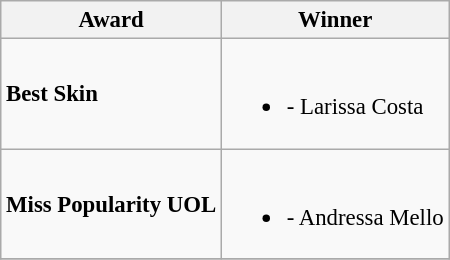<table class="wikitable sortable" style="font-size:95%;">
<tr>
<th>Award</th>
<th>Winner</th>
</tr>
<tr>
<td><strong>Best Skin</strong></td>
<td><br><ul><li><strong></strong> - Larissa Costa</li></ul></td>
</tr>
<tr>
<td><strong>Miss Popularity UOL</strong></td>
<td><br><ul><li><strong></strong> - Andressa Mello</li></ul></td>
</tr>
<tr>
</tr>
</table>
